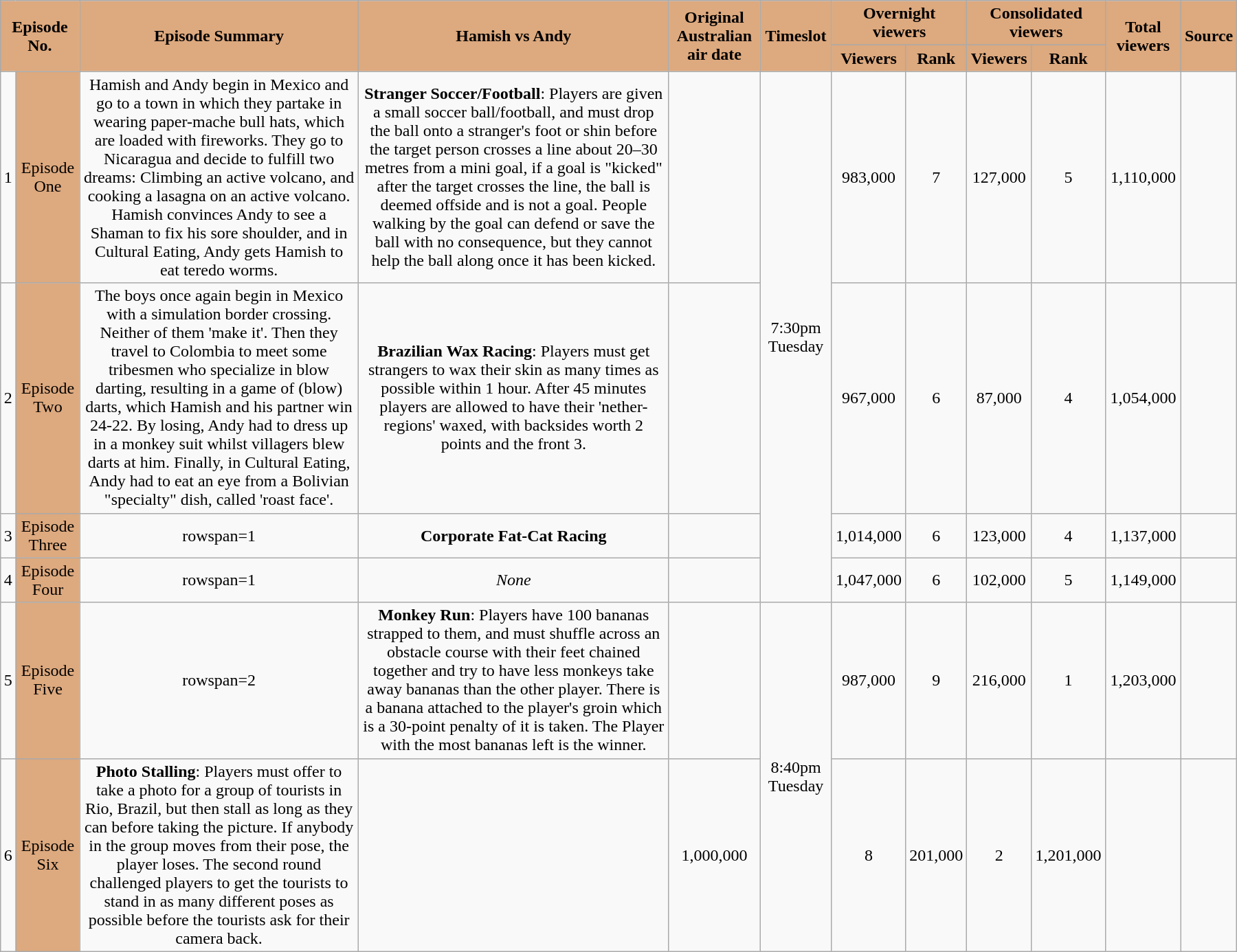<table class="wikitable plainrowheaders" style="width:95%; margin:auto; background:#FFFFF;">
<tr>
<th style="background:#dda97e; color:#000; text-align:center;" rowspan=2 colspan=2>Episode No.</th>
<th ! style="background:#dda97e; color:#000; text-align:center;" rowspan=2>Episode Summary</th>
<th ! style="background:#dda97e; color:#000; text-align:center;" rowspan=2>Hamish vs Andy</th>
<th ! style="background:#dda97e; color:#000; text-align:center;" rowspan=2>Original Australian air date</th>
<th ! style="background:#dda97e; color:#000; text-align:center;" rowspan=2>Timeslot</th>
<th ! style="background:#dda97e; color:#000; text-align:center;" colspan="2">Overnight viewers</th>
<th ! style="background:#dda97e; color:#000; text-align:center;" colspan="2">Consolidated viewers</th>
<th ! style="background:#dda97e; color:#000; text-align:center;" rowspan=2>Total viewers</th>
<th ! style="background:#dda97e; color:#000; text-align:center;" rowspan=2>Source</th>
</tr>
<tr style="text-align: center;">
<th style="background:#dda97e; color:#000; text-align:center;">Viewers</th>
<th style="background:#dda97e; color:#000; text-align:center;">Rank</th>
<th style="background:#dda97e; color:#000; text-align:center;">Viewers</th>
<th style="background:#dda97e; color:#000; text-align:center;">Rank</th>
</tr>
<tr style="text-align:center;"|>
<td>1</td>
<td style="background:#dda97e;">Episode One</td>
<td>Hamish and Andy begin in Mexico and go to a town in which they partake in wearing paper-mache bull hats, which are loaded with fireworks. They go to Nicaragua and decide to fulfill two dreams: Climbing an active volcano, and cooking a lasagna on an active volcano. Hamish convinces Andy to see a Shaman to fix his sore shoulder, and in Cultural Eating, Andy gets Hamish to eat teredo worms.</td>
<td><strong>Stranger Soccer/Football</strong>: Players are given a small soccer ball/football, and must drop the ball onto a stranger's foot or shin before the target person crosses a line about 20–30 metres from a mini goal, if a goal is "kicked" after the target crosses the line, the ball is deemed offside and is not a goal. People walking by the goal can defend or save the ball with no consequence, but they cannot help the ball along once it has been kicked.</td>
<td></td>
<td rowspan=4>7:30pm Tuesday</td>
<td>983,000</td>
<td>7</td>
<td>127,000</td>
<td>5</td>
<td>1,110,000</td>
<td></td>
</tr>
<tr style="text-align:center;"|>
<td>2</td>
<td style="background:#dda97e;">Episode Two</td>
<td>The boys once again begin in Mexico with a simulation border crossing. Neither of them 'make it'. Then they travel to Colombia to meet some tribesmen who specialize in blow darting, resulting in a game of (blow) darts, which Hamish and his partner win 24-22. By losing, Andy had to dress up in a monkey suit whilst villagers blew darts at him. Finally, in Cultural Eating, Andy had to eat an eye from a Bolivian "specialty" dish, called 'roast face'.</td>
<td><strong>Brazilian Wax Racing</strong>: Players must get strangers to wax their skin as many times as possible within 1 hour. After 45 minutes players are allowed to have their 'nether-regions' waxed, with backsides worth 2 points and the front 3.</td>
<td></td>
<td>967,000</td>
<td>6</td>
<td>87,000</td>
<td>4</td>
<td>1,054,000</td>
<td></td>
</tr>
<tr style="text-align:center;"|>
<td>3</td>
<td style="background:#dda97e;">Episode Three</td>
<td>rowspan=1 </td>
<td><strong>Corporate Fat-Cat Racing</strong></td>
<td></td>
<td>1,014,000</td>
<td>6</td>
<td>123,000</td>
<td>4</td>
<td>1,137,000</td>
<td></td>
</tr>
<tr style="text-align:center;"|>
<td>4</td>
<td style="background:#dda97e;">Episode Four</td>
<td>rowspan=1 </td>
<td><em>None</em></td>
<td></td>
<td>1,047,000</td>
<td>6</td>
<td>102,000</td>
<td>5</td>
<td>1,149,000</td>
<td></td>
</tr>
<tr style="text-align:center;"|>
<td>5</td>
<td style="background:#dda97e;">Episode Five</td>
<td>rowspan=2 </td>
<td><strong>Monkey Run</strong>: Players have 100 bananas strapped to them, and must shuffle across an obstacle course with their feet chained together and try to have less monkeys take away bananas than the other player. There is a banana attached to the player's groin which is a 30-point penalty of it is taken. The Player with the most bananas left is the winner.</td>
<td></td>
<td rowspan=2>8:40pm Tuesday</td>
<td>987,000</td>
<td>9</td>
<td>216,000</td>
<td>1</td>
<td>1,203,000</td>
<td></td>
</tr>
<tr style="text-align:center;"|>
<td>6</td>
<td style="background:#dda97e;">Episode Six</td>
<td><strong>Photo Stalling</strong>: Players must offer to take a photo for a group of tourists in Rio, Brazil, but then stall as long as they can before taking the picture. If anybody in the group moves from their pose, the player loses. The second round challenged players to get the tourists to stand in as many different poses as possible before the tourists ask for their camera back.</td>
<td></td>
<td>1,000,000</td>
<td>8</td>
<td>201,000</td>
<td>2</td>
<td>1,201,000</td>
<td></td>
</tr>
</table>
